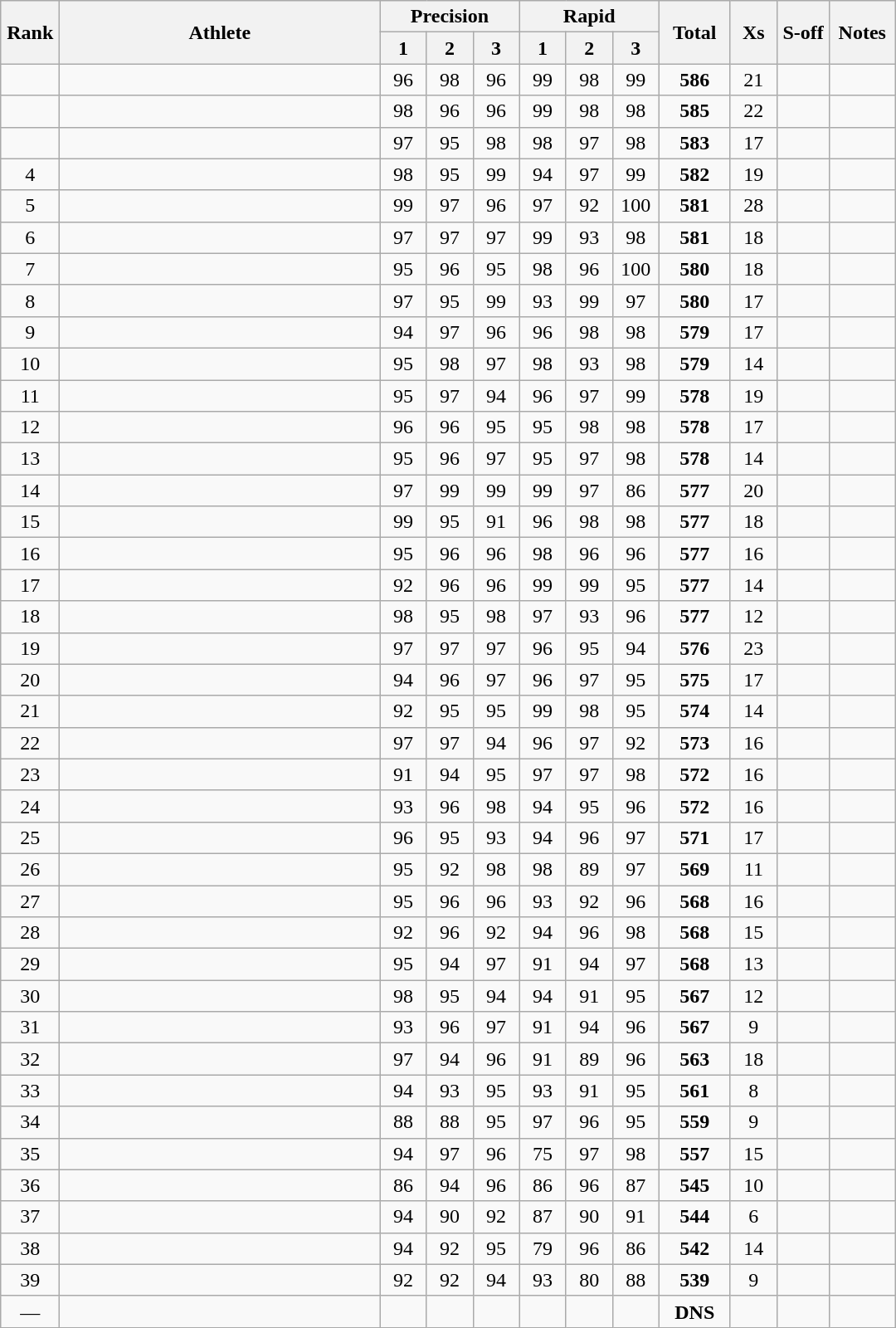<table class="wikitable" style="text-align:center">
<tr>
<th rowspan=2 width=40>Rank</th>
<th rowspan=2 width=250>Athlete</th>
<th colspan=3>Precision</th>
<th colspan=3>Rapid</th>
<th rowspan=2 width=50>Total</th>
<th rowspan=2 width=30>Xs</th>
<th rowspan=2 width=35>S-off</th>
<th rowspan=2 width=45>Notes</th>
</tr>
<tr>
<th width=30>1</th>
<th width=30>2</th>
<th width=30>3</th>
<th width=30>1</th>
<th width=30>2</th>
<th width=30>3</th>
</tr>
<tr>
<td></td>
<td align=left></td>
<td>96</td>
<td>98</td>
<td>96</td>
<td>99</td>
<td>98</td>
<td>99</td>
<td><strong>586</strong></td>
<td>21</td>
<td></td>
<td></td>
</tr>
<tr>
<td></td>
<td align=left></td>
<td>98</td>
<td>96</td>
<td>96</td>
<td>99</td>
<td>98</td>
<td>98</td>
<td><strong>585</strong></td>
<td>22</td>
<td></td>
<td></td>
</tr>
<tr>
<td></td>
<td align=left></td>
<td>97</td>
<td>95</td>
<td>98</td>
<td>98</td>
<td>97</td>
<td>98</td>
<td><strong>583</strong></td>
<td>17</td>
<td></td>
<td></td>
</tr>
<tr>
<td>4</td>
<td align=left></td>
<td>98</td>
<td>95</td>
<td>99</td>
<td>94</td>
<td>97</td>
<td>99</td>
<td><strong>582</strong></td>
<td>19</td>
<td></td>
<td></td>
</tr>
<tr>
<td>5</td>
<td align=left></td>
<td>99</td>
<td>97</td>
<td>96</td>
<td>97</td>
<td>92</td>
<td>100</td>
<td><strong>581</strong></td>
<td>28</td>
<td></td>
<td></td>
</tr>
<tr>
<td>6</td>
<td align=left></td>
<td>97</td>
<td>97</td>
<td>97</td>
<td>99</td>
<td>93</td>
<td>98</td>
<td><strong>581</strong></td>
<td>18</td>
<td></td>
<td></td>
</tr>
<tr>
<td>7</td>
<td align=left></td>
<td>95</td>
<td>96</td>
<td>95</td>
<td>98</td>
<td>96</td>
<td>100</td>
<td><strong>580</strong></td>
<td>18</td>
<td></td>
<td></td>
</tr>
<tr>
<td>8</td>
<td align=left></td>
<td>97</td>
<td>95</td>
<td>99</td>
<td>93</td>
<td>99</td>
<td>97</td>
<td><strong>580</strong></td>
<td>17</td>
<td></td>
<td></td>
</tr>
<tr>
<td>9</td>
<td align=left></td>
<td>94</td>
<td>97</td>
<td>96</td>
<td>96</td>
<td>98</td>
<td>98</td>
<td><strong>579</strong></td>
<td>17</td>
<td></td>
<td></td>
</tr>
<tr>
<td>10</td>
<td align=left></td>
<td>95</td>
<td>98</td>
<td>97</td>
<td>98</td>
<td>93</td>
<td>98</td>
<td><strong>579</strong></td>
<td>14</td>
<td></td>
<td></td>
</tr>
<tr>
<td>11</td>
<td align=left></td>
<td>95</td>
<td>97</td>
<td>94</td>
<td>96</td>
<td>97</td>
<td>99</td>
<td><strong>578</strong></td>
<td>19</td>
<td></td>
<td></td>
</tr>
<tr>
<td>12</td>
<td align=left></td>
<td>96</td>
<td>96</td>
<td>95</td>
<td>95</td>
<td>98</td>
<td>98</td>
<td><strong>578</strong></td>
<td>17</td>
<td></td>
<td></td>
</tr>
<tr>
<td>13</td>
<td align=left></td>
<td>95</td>
<td>96</td>
<td>97</td>
<td>95</td>
<td>97</td>
<td>98</td>
<td><strong>578</strong></td>
<td>14</td>
<td></td>
<td></td>
</tr>
<tr>
<td>14</td>
<td align=left></td>
<td>97</td>
<td>99</td>
<td>99</td>
<td>99</td>
<td>97</td>
<td>86</td>
<td><strong>577</strong></td>
<td>20</td>
<td></td>
<td></td>
</tr>
<tr>
<td>15</td>
<td align=left></td>
<td>99</td>
<td>95</td>
<td>91</td>
<td>96</td>
<td>98</td>
<td>98</td>
<td><strong>577</strong></td>
<td>18</td>
<td></td>
<td></td>
</tr>
<tr>
<td>16</td>
<td align=left></td>
<td>95</td>
<td>96</td>
<td>96</td>
<td>98</td>
<td>96</td>
<td>96</td>
<td><strong>577</strong></td>
<td>16</td>
<td></td>
<td></td>
</tr>
<tr>
<td>17</td>
<td align=left></td>
<td>92</td>
<td>96</td>
<td>96</td>
<td>99</td>
<td>99</td>
<td>95</td>
<td><strong>577</strong></td>
<td>14</td>
<td></td>
<td></td>
</tr>
<tr>
<td>18</td>
<td align=left></td>
<td>98</td>
<td>95</td>
<td>98</td>
<td>97</td>
<td>93</td>
<td>96</td>
<td><strong>577</strong></td>
<td>12</td>
<td></td>
<td></td>
</tr>
<tr>
<td>19</td>
<td align=left></td>
<td>97</td>
<td>97</td>
<td>97</td>
<td>96</td>
<td>95</td>
<td>94</td>
<td><strong>576</strong></td>
<td>23</td>
<td></td>
<td></td>
</tr>
<tr>
<td>20</td>
<td align=left></td>
<td>94</td>
<td>96</td>
<td>97</td>
<td>96</td>
<td>97</td>
<td>95</td>
<td><strong>575</strong></td>
<td>17</td>
<td></td>
<td></td>
</tr>
<tr>
<td>21</td>
<td align=left></td>
<td>92</td>
<td>95</td>
<td>95</td>
<td>99</td>
<td>98</td>
<td>95</td>
<td><strong>574</strong></td>
<td>14</td>
<td></td>
<td></td>
</tr>
<tr>
<td>22</td>
<td align=left></td>
<td>97</td>
<td>97</td>
<td>94</td>
<td>96</td>
<td>97</td>
<td>92</td>
<td><strong>573</strong></td>
<td>16</td>
<td></td>
<td></td>
</tr>
<tr>
<td>23</td>
<td align=left></td>
<td>91</td>
<td>94</td>
<td>95</td>
<td>97</td>
<td>97</td>
<td>98</td>
<td><strong>572</strong></td>
<td>16</td>
<td></td>
<td></td>
</tr>
<tr>
<td>24</td>
<td align=left></td>
<td>93</td>
<td>96</td>
<td>98</td>
<td>94</td>
<td>95</td>
<td>96</td>
<td><strong>572</strong></td>
<td>16</td>
<td></td>
<td></td>
</tr>
<tr>
<td>25</td>
<td align=left></td>
<td>96</td>
<td>95</td>
<td>93</td>
<td>94</td>
<td>96</td>
<td>97</td>
<td><strong>571</strong></td>
<td>17</td>
<td></td>
<td></td>
</tr>
<tr>
<td>26</td>
<td align=left></td>
<td>95</td>
<td>92</td>
<td>98</td>
<td>98</td>
<td>89</td>
<td>97</td>
<td><strong>569</strong></td>
<td>11</td>
<td></td>
<td></td>
</tr>
<tr>
<td>27</td>
<td align=left></td>
<td>95</td>
<td>96</td>
<td>96</td>
<td>93</td>
<td>92</td>
<td>96</td>
<td><strong>568</strong></td>
<td>16</td>
<td></td>
<td></td>
</tr>
<tr>
<td>28</td>
<td align=left></td>
<td>92</td>
<td>96</td>
<td>92</td>
<td>94</td>
<td>96</td>
<td>98</td>
<td><strong>568</strong></td>
<td>15</td>
<td></td>
<td></td>
</tr>
<tr>
<td>29</td>
<td align=left></td>
<td>95</td>
<td>94</td>
<td>97</td>
<td>91</td>
<td>94</td>
<td>97</td>
<td><strong>568</strong></td>
<td>13</td>
<td></td>
<td></td>
</tr>
<tr>
<td>30</td>
<td align=left></td>
<td>98</td>
<td>95</td>
<td>94</td>
<td>94</td>
<td>91</td>
<td>95</td>
<td><strong>567</strong></td>
<td>12</td>
<td></td>
<td></td>
</tr>
<tr>
<td>31</td>
<td align=left></td>
<td>93</td>
<td>96</td>
<td>97</td>
<td>91</td>
<td>94</td>
<td>96</td>
<td><strong>567</strong></td>
<td>9</td>
<td></td>
<td></td>
</tr>
<tr>
<td>32</td>
<td align=left></td>
<td>97</td>
<td>94</td>
<td>96</td>
<td>91</td>
<td>89</td>
<td>96</td>
<td><strong>563</strong></td>
<td>18</td>
<td></td>
<td></td>
</tr>
<tr>
<td>33</td>
<td align=left></td>
<td>94</td>
<td>93</td>
<td>95</td>
<td>93</td>
<td>91</td>
<td>95</td>
<td><strong>561</strong></td>
<td>8</td>
<td></td>
<td></td>
</tr>
<tr>
<td>34</td>
<td align=left></td>
<td>88</td>
<td>88</td>
<td>95</td>
<td>97</td>
<td>96</td>
<td>95</td>
<td><strong>559</strong></td>
<td>9</td>
<td></td>
<td></td>
</tr>
<tr>
<td>35</td>
<td align=left></td>
<td>94</td>
<td>97</td>
<td>96</td>
<td>75</td>
<td>97</td>
<td>98</td>
<td><strong>557</strong></td>
<td>15</td>
<td></td>
<td></td>
</tr>
<tr>
<td>36</td>
<td align=left></td>
<td>86</td>
<td>94</td>
<td>96</td>
<td>86</td>
<td>96</td>
<td>87</td>
<td><strong>545</strong></td>
<td>10</td>
<td></td>
<td></td>
</tr>
<tr>
<td>37</td>
<td align=left></td>
<td>94</td>
<td>90</td>
<td>92</td>
<td>87</td>
<td>90</td>
<td>91</td>
<td><strong>544</strong></td>
<td>6</td>
<td></td>
<td></td>
</tr>
<tr>
<td>38</td>
<td align=left></td>
<td>94</td>
<td>92</td>
<td>95</td>
<td>79</td>
<td>96</td>
<td>86</td>
<td><strong>542</strong></td>
<td>14</td>
<td></td>
<td></td>
</tr>
<tr>
<td>39</td>
<td align=left></td>
<td>92</td>
<td>92</td>
<td>94</td>
<td>93</td>
<td>80</td>
<td>88</td>
<td><strong>539</strong></td>
<td>9</td>
<td></td>
<td></td>
</tr>
<tr>
<td>—</td>
<td align=left></td>
<td></td>
<td></td>
<td></td>
<td></td>
<td></td>
<td></td>
<td><strong>DNS</strong></td>
<td></td>
<td></td>
<td></td>
</tr>
</table>
